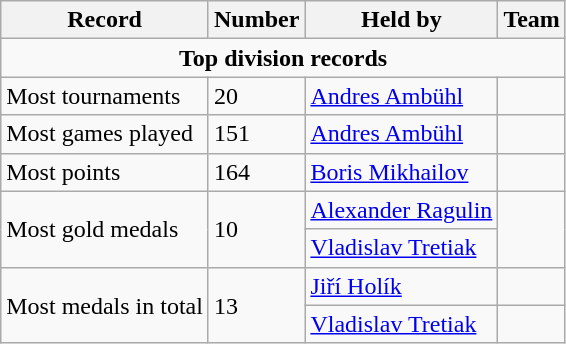<table class="wikitable">
<tr>
<th>Record</th>
<th>Number</th>
<th>Held by</th>
<th>Team</th>
</tr>
<tr>
<td colspan=4 align=center><strong>Top division records</strong></td>
</tr>
<tr>
<td>Most tournaments</td>
<td>20</td>
<td><a href='#'>Andres Ambühl</a></td>
<td></td>
</tr>
<tr>
<td>Most games played</td>
<td>151</td>
<td><a href='#'>Andres Ambühl</a></td>
<td></td>
</tr>
<tr>
<td>Most points</td>
<td>164</td>
<td><a href='#'>Boris Mikhailov</a></td>
<td></td>
</tr>
<tr>
<td rowspan=2>Most gold medals</td>
<td rowspan=2>10</td>
<td><a href='#'>Alexander Ragulin</a></td>
<td rowspan=2></td>
</tr>
<tr>
<td><a href='#'>Vladislav Tretiak</a></td>
</tr>
<tr>
<td rowspan=2>Most medals in total</td>
<td rowspan=2>13</td>
<td><a href='#'>Jiří Holík</a></td>
<td></td>
</tr>
<tr>
<td><a href='#'>Vladislav Tretiak</a></td>
<td></td>
</tr>
</table>
